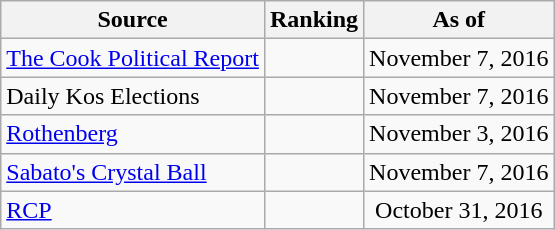<table class="wikitable" style="text-align:center">
<tr>
<th>Source</th>
<th>Ranking</th>
<th>As of</th>
</tr>
<tr>
<td align=left><a href='#'>The Cook Political Report</a></td>
<td></td>
<td>November 7, 2016</td>
</tr>
<tr>
<td align=left>Daily Kos Elections</td>
<td></td>
<td>November 7, 2016</td>
</tr>
<tr>
<td align=left><a href='#'>Rothenberg</a></td>
<td></td>
<td>November 3, 2016</td>
</tr>
<tr>
<td align=left><a href='#'>Sabato's Crystal Ball</a></td>
<td></td>
<td>November 7, 2016</td>
</tr>
<tr>
<td align="left"><a href='#'>RCP</a></td>
<td></td>
<td>October 31, 2016</td>
</tr>
</table>
